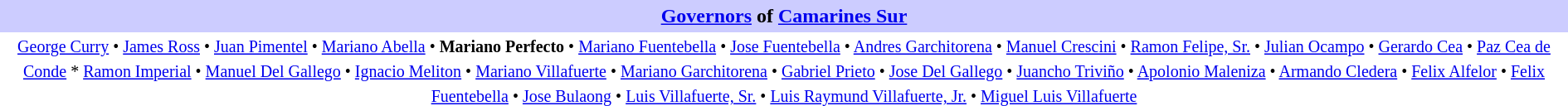<table id="toc" style="margin: auto; line-height: 1.5; font-size: smaller; text-align: left;">
<tr>
<td colspan="2" style="background:#ccccff; font-size: larger;" align="center"><strong><a href='#'>Governors</a> of <a href='#'>Camarines Sur</a></strong></td>
</tr>
<tr Imprenta de Nuestra Senora de Penafrancia.”>
<td style="padding:0px 5px" align="center"><a href='#'>George Curry</a> • <a href='#'>James Ross</a> • <a href='#'>Juan Pimentel</a> • <a href='#'>Mariano Abella</a> • <strong>Mariano Perfecto</strong> • <a href='#'>Mariano Fuentebella</a> • <a href='#'>Jose Fuentebella</a> • <a href='#'>Andres Garchitorena</a> • <a href='#'>Manuel Crescini</a> • <a href='#'>Ramon Felipe, Sr.</a> • <a href='#'>Julian Ocampo</a> • <a href='#'>Gerardo Cea</a> • <a href='#'>Paz Cea de Conde</a> * <a href='#'>Ramon Imperial</a> • <a href='#'>Manuel Del Gallego</a> • <a href='#'>Ignacio Meliton</a> • <a href='#'>Mariano Villafuerte</a> • <a href='#'>Mariano Garchitorena</a> • <a href='#'>Gabriel Prieto</a> • <a href='#'>Jose Del Gallego</a> • <a href='#'>Juancho Triviño</a> • <a href='#'>Apolonio Maleniza</a> • <a href='#'>Armando Cledera</a> • <a href='#'>Felix Alfelor</a> • <a href='#'>Felix Fuentebella</a> • <a href='#'>Jose Bulaong</a> • <a href='#'>Luis Villafuerte, Sr.</a> • <a href='#'>Luis Raymund Villafuerte, Jr.</a> • <a href='#'>Miguel Luis Villafuerte</a></td>
</tr>
</table>
